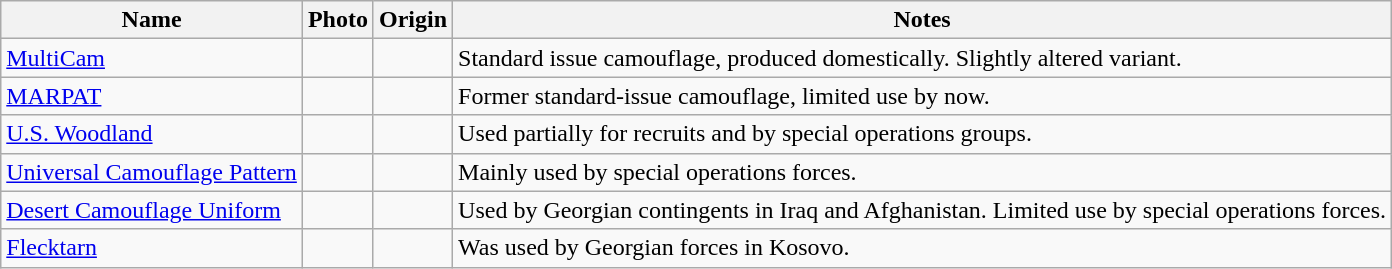<table class="wikitable">
<tr>
<th>Name</th>
<th>Photo</th>
<th>Origin</th>
<th>Notes</th>
</tr>
<tr>
<td><a href='#'>MultiCam</a></td>
<td></td>
<td><br></td>
<td>Standard issue camouflage, produced domestically. Slightly altered variant.</td>
</tr>
<tr>
<td><a href='#'>MARPAT</a></td>
<td></td>
<td><br></td>
<td>Former standard-issue camouflage, limited use by now.</td>
</tr>
<tr>
<td><a href='#'>U.S. Woodland</a></td>
<td></td>
<td></td>
<td>Used partially for recruits and by special operations groups.</td>
</tr>
<tr>
<td><a href='#'>Universal Camouflage Pattern</a></td>
<td></td>
<td></td>
<td>Mainly used by special operations forces.</td>
</tr>
<tr>
<td><a href='#'>Desert Camouflage Uniform</a></td>
<td></td>
<td></td>
<td>Used by Georgian contingents in Iraq and Afghanistan. Limited use by special operations forces.</td>
</tr>
<tr>
<td><a href='#'>Flecktarn</a></td>
<td></td>
<td></td>
<td>Was used by Georgian forces in Kosovo.</td>
</tr>
</table>
